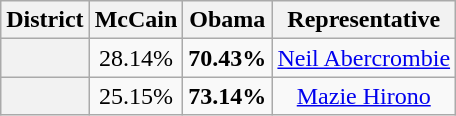<table class=wikitable>
<tr>
<th>District</th>
<th>McCain</th>
<th>Obama</th>
<th>Representative</th>
</tr>
<tr align=center>
<th></th>
<td>28.14%</td>
<td><strong>70.43%</strong></td>
<td><a href='#'>Neil Abercrombie</a></td>
</tr>
<tr align=center>
<th></th>
<td>25.15%</td>
<td><strong>73.14%</strong></td>
<td><a href='#'>Mazie Hirono</a></td>
</tr>
</table>
